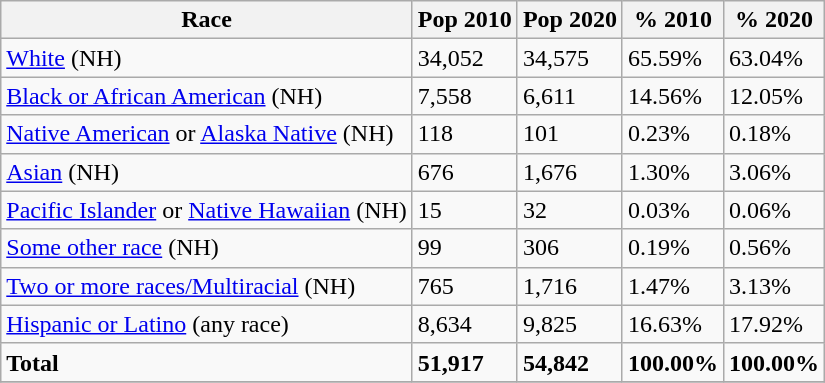<table class="wikitable">
<tr>
<th>Race</th>
<th>Pop 2010</th>
<th>Pop 2020</th>
<th>% 2010</th>
<th>% 2020</th>
</tr>
<tr>
<td><a href='#'>White</a> (NH)</td>
<td>34,052</td>
<td>34,575</td>
<td>65.59%</td>
<td>63.04%</td>
</tr>
<tr>
<td><a href='#'>Black or African American</a> (NH)</td>
<td>7,558</td>
<td>6,611</td>
<td>14.56%</td>
<td>12.05%</td>
</tr>
<tr>
<td><a href='#'>Native American</a> or <a href='#'>Alaska Native</a> (NH)</td>
<td>118</td>
<td>101</td>
<td>0.23%</td>
<td>0.18%</td>
</tr>
<tr>
<td><a href='#'>Asian</a> (NH)</td>
<td>676</td>
<td>1,676</td>
<td>1.30%</td>
<td>3.06%</td>
</tr>
<tr>
<td><a href='#'>Pacific Islander</a> or <a href='#'>Native Hawaiian</a> (NH)</td>
<td>15</td>
<td>32</td>
<td>0.03%</td>
<td>0.06%</td>
</tr>
<tr>
<td><a href='#'>Some other race</a> (NH)</td>
<td>99</td>
<td>306</td>
<td>0.19%</td>
<td>0.56%</td>
</tr>
<tr>
<td><a href='#'>Two or more races/Multiracial</a> (NH)</td>
<td>765</td>
<td>1,716</td>
<td>1.47%</td>
<td>3.13%</td>
</tr>
<tr>
<td><a href='#'>Hispanic or Latino</a> (any race)</td>
<td>8,634</td>
<td>9,825</td>
<td>16.63%</td>
<td>17.92%</td>
</tr>
<tr>
<td><strong>Total</strong></td>
<td><strong>51,917</strong></td>
<td><strong>54,842</strong></td>
<td><strong>100.00%</strong></td>
<td><strong>100.00%</strong></td>
</tr>
<tr>
</tr>
</table>
